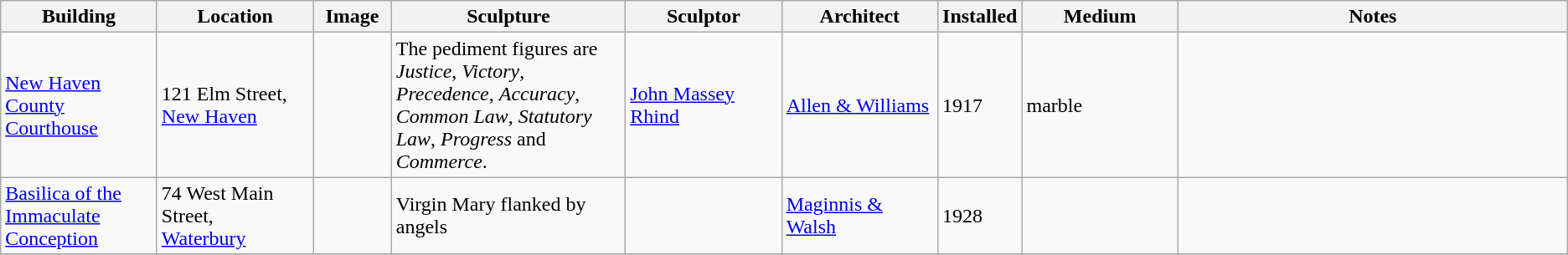<table class="wikitable sortable">
<tr>
<th width="10%">Building</th>
<th width="10%">Location</th>
<th width="5%">Image</th>
<th width="15%">Sculpture</th>
<th width="10%">Sculptor</th>
<th width="10%">Architect</th>
<th width="5%">Installed</th>
<th width="10%">Medium</th>
<th width="25%">Notes</th>
</tr>
<tr>
<td><a href='#'>New Haven County Courthouse</a></td>
<td>121 Elm Street,<br><a href='#'>New Haven</a></td>
<td></td>
<td>The pediment figures are <em>Justice</em>, <em>Victory</em>, <em>Precedence</em>, <em>Accuracy</em>, <em>Common Law</em>, <em>Statutory Law</em>, <em>Progress</em> and <em>Commerce</em>.</td>
<td><a href='#'>John Massey Rhind</a></td>
<td><a href='#'>Allen & Williams</a></td>
<td>1917</td>
<td>marble</td>
<td></td>
</tr>
<tr>
<td><a href='#'>Basilica of the Immaculate Conception</a></td>
<td>74 West Main Street,<br><a href='#'>Waterbury</a></td>
<td></td>
<td>Virgin Mary flanked by angels</td>
<td></td>
<td><a href='#'>Maginnis & Walsh</a></td>
<td>1928</td>
<td></td>
<td></td>
</tr>
<tr>
</tr>
</table>
